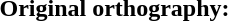<table class="toccolours" style="float:left; margin:1em">
<tr>
<td><strong>Original orthography:</strong><br></td>
</tr>
</table>
